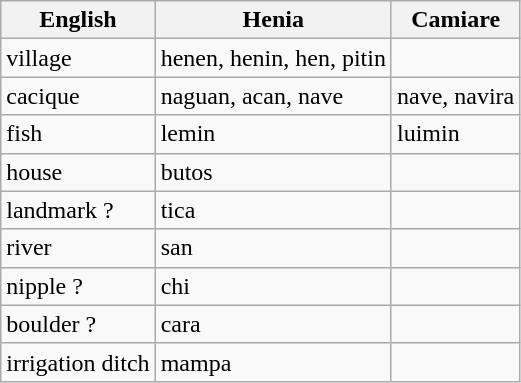<table class="wikitable">
<tr>
<th>English</th>
<th>Henia</th>
<th>Camiare</th>
</tr>
<tr>
<td>village</td>
<td>henen, henin, hen, pitin</td>
<td></td>
</tr>
<tr>
<td>cacique</td>
<td>naguan, acan, nave</td>
<td>nave, navira</td>
</tr>
<tr>
<td>fish</td>
<td>lemin</td>
<td>luimin</td>
</tr>
<tr>
<td>house</td>
<td>butos</td>
<td></td>
</tr>
<tr>
<td>landmark ?</td>
<td>tica</td>
<td></td>
</tr>
<tr>
<td>river</td>
<td>san</td>
<td></td>
</tr>
<tr>
<td>nipple ?</td>
<td>chi</td>
<td></td>
</tr>
<tr>
<td>boulder ?</td>
<td>cara</td>
<td></td>
</tr>
<tr>
<td>irrigation ditch</td>
<td>mampa</td>
<td></td>
</tr>
</table>
